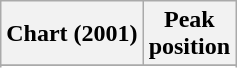<table class="wikitable plainrowheaders sortable" border="1">
<tr>
<th scope="col">Chart (2001)</th>
<th scope="col">Peak<br>position</th>
</tr>
<tr>
</tr>
<tr>
</tr>
<tr>
</tr>
<tr>
</tr>
<tr>
</tr>
<tr>
</tr>
<tr>
</tr>
<tr>
</tr>
<tr>
</tr>
<tr>
</tr>
<tr>
</tr>
<tr>
</tr>
<tr>
</tr>
<tr>
</tr>
</table>
